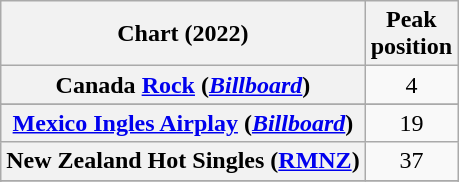<table class="wikitable sortable plainrowheaders" style="text-align:center">
<tr>
<th scope="col">Chart (2022)</th>
<th scope="col">Peak<br>position</th>
</tr>
<tr>
<th scope="row">Canada <a href='#'>Rock</a> (<em><a href='#'>Billboard</a></em>)</th>
<td>4</td>
</tr>
<tr>
</tr>
<tr>
<th scope="row"><a href='#'>Mexico Ingles Airplay</a> (<em><a href='#'>Billboard</a></em>)</th>
<td>19</td>
</tr>
<tr>
<th scope="row">New Zealand Hot Singles (<a href='#'>RMNZ</a>)</th>
<td>37</td>
</tr>
<tr>
</tr>
<tr>
</tr>
<tr>
</tr>
<tr>
</tr>
</table>
